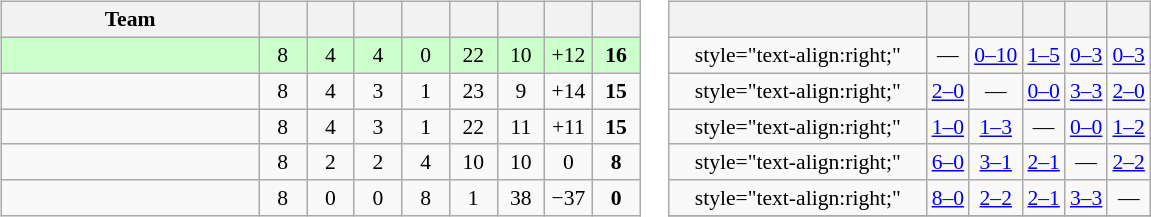<table>
<tr>
<td><br><table class="wikitable" style="text-align: center; font-size: 90%;">
<tr>
<th width=165>Team</th>
<th width=25></th>
<th width=25></th>
<th width=25></th>
<th width=25></th>
<th width=25></th>
<th width=25></th>
<th width=25></th>
<th width=25></th>
</tr>
<tr style="background:#cfc;">
<td align=left></td>
<td>8</td>
<td>4</td>
<td>4</td>
<td>0</td>
<td>22</td>
<td>10</td>
<td>+12</td>
<td><strong>16</strong></td>
</tr>
<tr>
<td align=left></td>
<td>8</td>
<td>4</td>
<td>3</td>
<td>1</td>
<td>23</td>
<td>9</td>
<td>+14</td>
<td><strong>15</strong></td>
</tr>
<tr>
<td align=left></td>
<td>8</td>
<td>4</td>
<td>3</td>
<td>1</td>
<td>22</td>
<td>11</td>
<td>+11</td>
<td><strong>15</strong></td>
</tr>
<tr>
<td align=left></td>
<td>8</td>
<td>2</td>
<td>2</td>
<td>4</td>
<td>10</td>
<td>10</td>
<td>0</td>
<td><strong>8</strong></td>
</tr>
<tr>
<td align=left></td>
<td>8</td>
<td>0</td>
<td>0</td>
<td>8</td>
<td>1</td>
<td>38</td>
<td>−37</td>
<td><strong>0</strong></td>
</tr>
</table>
</td>
<td><br><table class="wikitable" style="text-align:center; font-size:90%;">
<tr>
<th width=165> </th>
<th></th>
<th></th>
<th></th>
<th></th>
<th></th>
</tr>
<tr>
<td>style="text-align:right;"</td>
<td>—</td>
<td><a href='#'>0–10</a></td>
<td><a href='#'>1–5</a></td>
<td><a href='#'>0–3</a></td>
<td><a href='#'>0–3</a></td>
</tr>
<tr>
<td>style="text-align:right;"</td>
<td><a href='#'>2–0</a></td>
<td>—</td>
<td><a href='#'>0–0</a></td>
<td><a href='#'>3–3</a></td>
<td><a href='#'>2–0</a></td>
</tr>
<tr>
<td>style="text-align:right;"</td>
<td><a href='#'>1–0</a></td>
<td><a href='#'>1–3</a></td>
<td>—</td>
<td><a href='#'>0–0</a></td>
<td><a href='#'>1–2</a></td>
</tr>
<tr>
<td>style="text-align:right;"</td>
<td><a href='#'>6–0</a></td>
<td><a href='#'>3–1</a></td>
<td><a href='#'>2–1</a></td>
<td>—</td>
<td><a href='#'>2–2</a></td>
</tr>
<tr>
<td>style="text-align:right;"</td>
<td><a href='#'>8–0</a></td>
<td><a href='#'>2–2</a></td>
<td><a href='#'>2–1</a></td>
<td><a href='#'>3–3</a></td>
<td>—</td>
</tr>
<tr>
</tr>
</table>
</td>
</tr>
</table>
